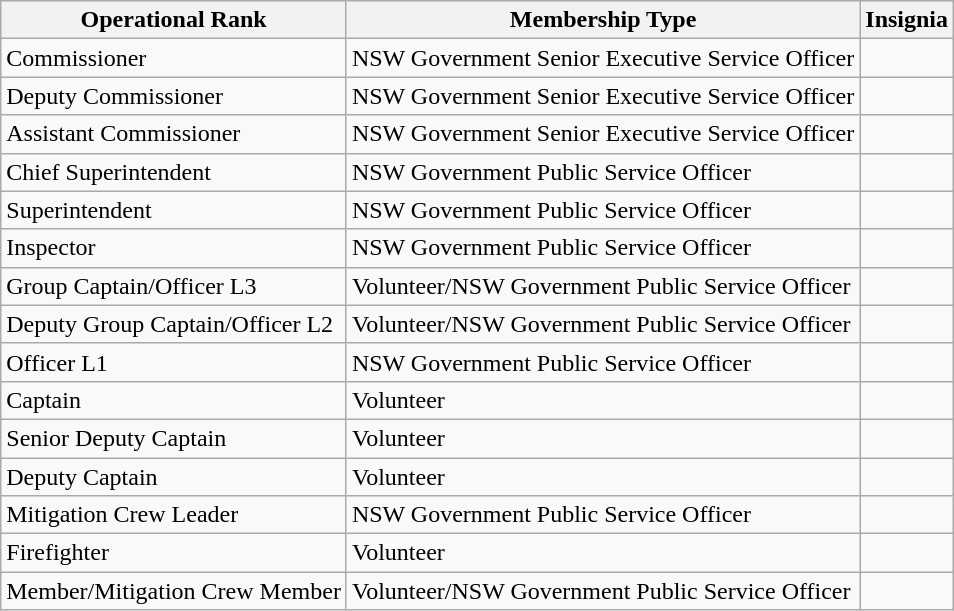<table class="wikitable">
<tr>
<th>Operational Rank</th>
<th>Membership Type</th>
<th>Insignia</th>
</tr>
<tr>
<td>Commissioner</td>
<td>NSW Government Senior Executive Service Officer</td>
<td></td>
</tr>
<tr>
<td>Deputy Commissioner</td>
<td>NSW Government Senior Executive Service Officer</td>
<td></td>
</tr>
<tr>
<td>Assistant Commissioner</td>
<td>NSW Government Senior Executive Service Officer</td>
<td></td>
</tr>
<tr>
<td>Chief Superintendent</td>
<td>NSW Government Public Service Officer</td>
<td></td>
</tr>
<tr>
<td>Superintendent</td>
<td>NSW Government Public Service Officer</td>
<td></td>
</tr>
<tr>
<td>Inspector</td>
<td>NSW Government Public Service Officer</td>
<td></td>
</tr>
<tr>
<td>Group Captain/Officer L3</td>
<td>Volunteer/NSW Government Public Service Officer</td>
<td></td>
</tr>
<tr>
<td>Deputy Group Captain/Officer L2</td>
<td>Volunteer/NSW Government Public Service Officer</td>
<td></td>
</tr>
<tr>
<td>Officer L1</td>
<td>NSW Government Public Service Officer</td>
<td></td>
</tr>
<tr>
<td>Captain</td>
<td>Volunteer</td>
<td></td>
</tr>
<tr>
<td>Senior Deputy Captain</td>
<td>Volunteer</td>
<td></td>
</tr>
<tr>
<td>Deputy Captain</td>
<td>Volunteer</td>
<td></td>
</tr>
<tr>
<td>Mitigation Crew Leader</td>
<td>NSW Government Public Service Officer</td>
<td></td>
</tr>
<tr>
<td>Firefighter</td>
<td>Volunteer</td>
<td></td>
</tr>
<tr>
<td>Member/Mitigation Crew Member</td>
<td>Volunteer/NSW Government Public Service Officer</td>
<td></td>
</tr>
</table>
